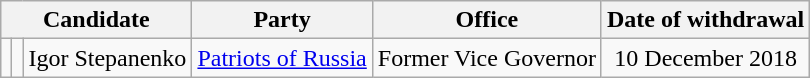<table class="wikitable" style="text-align:center;">
<tr>
<th colspan=3>Candidate</th>
<th>Party</th>
<th>Office</th>
<th>Date of withdrawal</th>
</tr>
<tr>
<td bgcolor=></td>
<td></td>
<td>Igor Stepanenko</td>
<td><a href='#'>Patriots of Russia</a></td>
<td>Former Vice Governor</td>
<td>10 December 2018</td>
</tr>
</table>
